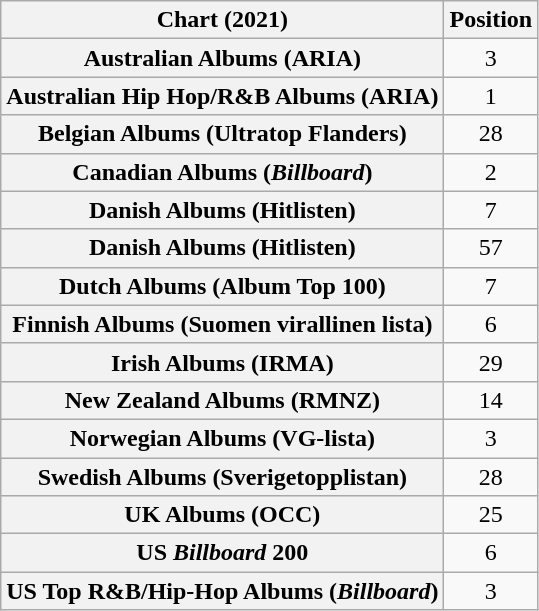<table class="wikitable sortable plainrowheaders" style="text-align:center">
<tr>
<th scope="col">Chart (2021)</th>
<th scope="col">Position</th>
</tr>
<tr>
<th scope="row">Australian Albums (ARIA)</th>
<td>3</td>
</tr>
<tr>
<th scope="row">Australian Hip Hop/R&B Albums (ARIA)</th>
<td>1</td>
</tr>
<tr>
<th scope="row">Belgian Albums (Ultratop Flanders)</th>
<td>28</td>
</tr>
<tr>
<th scope="row">Canadian Albums (<em>Billboard</em>)</th>
<td>2</td>
</tr>
<tr>
<th scope="row">Danish Albums (Hitlisten)</th>
<td>7</td>
</tr>
<tr>
<th scope="row">Danish Albums (Hitlisten)<br></th>
<td>57</td>
</tr>
<tr>
<th scope="row">Dutch Albums (Album Top 100)</th>
<td>7</td>
</tr>
<tr>
<th scope="row">Finnish Albums (Suomen virallinen lista)</th>
<td>6</td>
</tr>
<tr>
<th scope="row">Irish Albums (IRMA)</th>
<td>29</td>
</tr>
<tr>
<th scope="row">New Zealand Albums (RMNZ)</th>
<td>14</td>
</tr>
<tr>
<th scope="row">Norwegian Albums (VG-lista)</th>
<td>3</td>
</tr>
<tr>
<th scope="row">Swedish Albums (Sverigetopplistan)</th>
<td>28</td>
</tr>
<tr>
<th scope="row">UK Albums (OCC)</th>
<td>25</td>
</tr>
<tr>
<th scope="row">US <em>Billboard</em> 200</th>
<td>6</td>
</tr>
<tr>
<th scope="row">US Top R&B/Hip-Hop Albums (<em>Billboard</em>)</th>
<td>3</td>
</tr>
</table>
